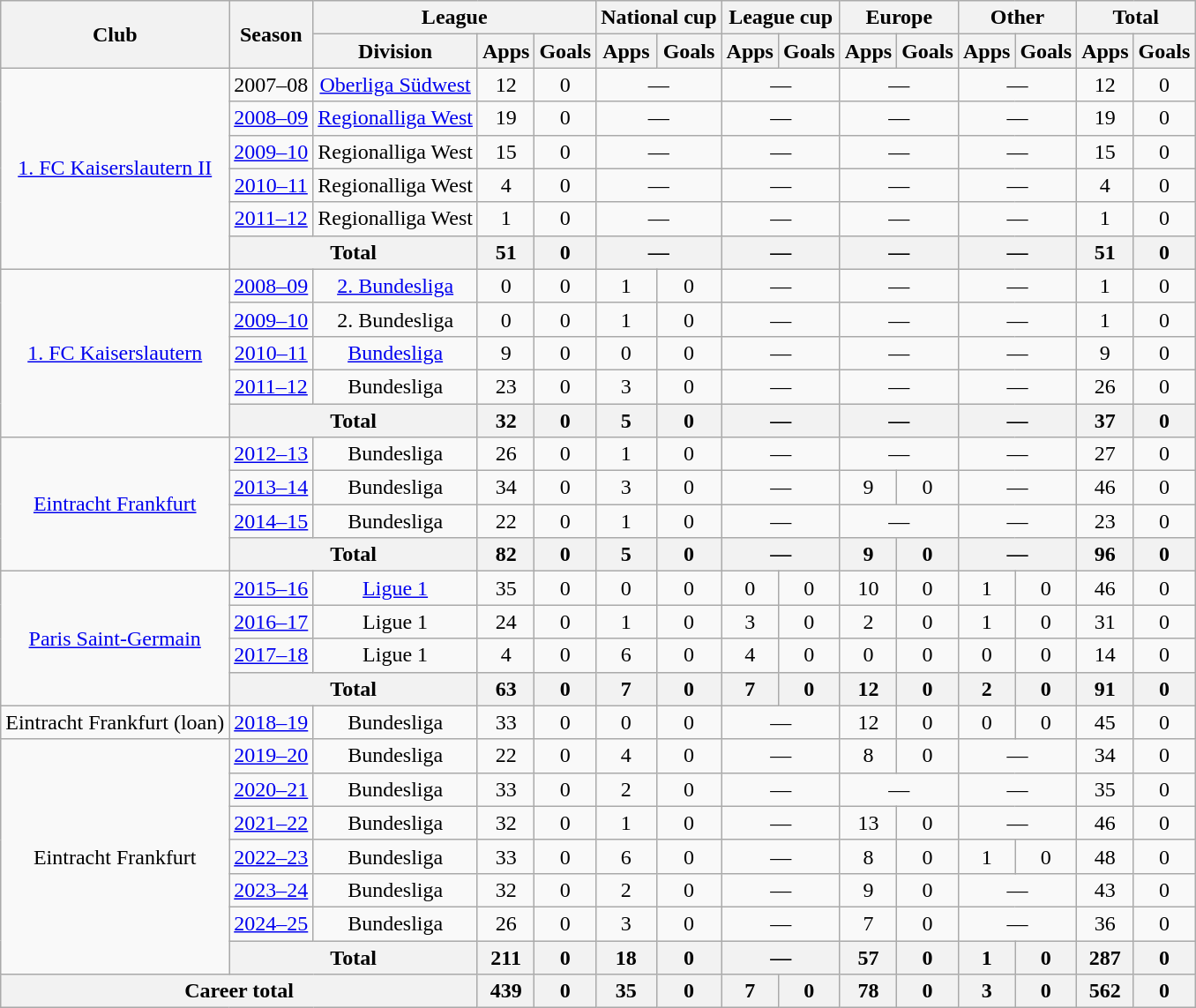<table class="wikitable" style="text-align:center">
<tr>
<th rowspan="2">Club</th>
<th rowspan="2">Season</th>
<th colspan="3">League</th>
<th colspan="2">National cup</th>
<th colspan="2">League cup</th>
<th colspan="2">Europe</th>
<th colspan="2">Other</th>
<th colspan="2">Total</th>
</tr>
<tr>
<th>Division</th>
<th>Apps</th>
<th>Goals</th>
<th>Apps</th>
<th>Goals</th>
<th>Apps</th>
<th>Goals</th>
<th>Apps</th>
<th>Goals</th>
<th>Apps</th>
<th>Goals</th>
<th>Apps</th>
<th>Goals</th>
</tr>
<tr>
<td rowspan="6"><a href='#'>1. FC Kaiserslautern II</a></td>
<td>2007–08</td>
<td><a href='#'>Oberliga Südwest</a></td>
<td>12</td>
<td>0</td>
<td colspan="2">—</td>
<td colspan="2">—</td>
<td colspan="2">—</td>
<td colspan="2">—</td>
<td>12</td>
<td>0</td>
</tr>
<tr>
<td><a href='#'>2008–09</a></td>
<td><a href='#'>Regionalliga West</a></td>
<td>19</td>
<td>0</td>
<td colspan="2">—</td>
<td colspan="2">—</td>
<td colspan="2">—</td>
<td colspan="2">—</td>
<td>19</td>
<td>0</td>
</tr>
<tr>
<td><a href='#'>2009–10</a></td>
<td>Regionalliga West</td>
<td>15</td>
<td>0</td>
<td colspan="2">—</td>
<td colspan="2">—</td>
<td colspan="2">—</td>
<td colspan="2">—</td>
<td>15</td>
<td>0</td>
</tr>
<tr>
<td><a href='#'>2010–11</a></td>
<td>Regionalliga West</td>
<td>4</td>
<td>0</td>
<td colspan="2">—</td>
<td colspan="2">—</td>
<td colspan="2">—</td>
<td colspan="2">—</td>
<td>4</td>
<td>0</td>
</tr>
<tr>
<td><a href='#'>2011–12</a></td>
<td>Regionalliga West</td>
<td>1</td>
<td>0</td>
<td colspan="2">—</td>
<td colspan="2">—</td>
<td colspan="2">—</td>
<td colspan="2">—</td>
<td>1</td>
<td>0</td>
</tr>
<tr>
<th colspan="2">Total</th>
<th>51</th>
<th>0</th>
<th colspan="2">—</th>
<th colspan="2">—</th>
<th colspan="2">—</th>
<th colspan="2">—</th>
<th>51</th>
<th>0</th>
</tr>
<tr>
<td rowspan="5"><a href='#'>1. FC Kaiserslautern</a></td>
<td><a href='#'>2008–09</a></td>
<td><a href='#'>2. Bundesliga</a></td>
<td>0</td>
<td>0</td>
<td>1</td>
<td>0</td>
<td colspan="2">—</td>
<td colspan="2">—</td>
<td colspan="2">—</td>
<td>1</td>
<td>0</td>
</tr>
<tr>
<td><a href='#'>2009–10</a></td>
<td>2. Bundesliga</td>
<td>0</td>
<td>0</td>
<td>1</td>
<td>0</td>
<td colspan="2">—</td>
<td colspan="2">—</td>
<td colspan="2">—</td>
<td>1</td>
<td>0</td>
</tr>
<tr>
<td><a href='#'>2010–11</a></td>
<td><a href='#'>Bundesliga</a></td>
<td>9</td>
<td>0</td>
<td>0</td>
<td>0</td>
<td colspan="2">—</td>
<td colspan="2">—</td>
<td colspan="2">—</td>
<td>9</td>
<td>0</td>
</tr>
<tr>
<td><a href='#'>2011–12</a></td>
<td>Bundesliga</td>
<td>23</td>
<td>0</td>
<td>3</td>
<td>0</td>
<td colspan="2">—</td>
<td colspan="2">—</td>
<td colspan="2">—</td>
<td>26</td>
<td>0</td>
</tr>
<tr>
<th colspan="2">Total</th>
<th>32</th>
<th>0</th>
<th>5</th>
<th>0</th>
<th colspan="2">—</th>
<th colspan="2">—</th>
<th colspan="2">—</th>
<th>37</th>
<th>0</th>
</tr>
<tr>
<td rowspan="4"><a href='#'>Eintracht Frankfurt</a></td>
<td><a href='#'>2012–13</a></td>
<td>Bundesliga</td>
<td>26</td>
<td>0</td>
<td>1</td>
<td>0</td>
<td colspan="2">—</td>
<td colspan="2">—</td>
<td colspan="2">—</td>
<td>27</td>
<td>0</td>
</tr>
<tr>
<td><a href='#'>2013–14</a></td>
<td>Bundesliga</td>
<td>34</td>
<td>0</td>
<td>3</td>
<td>0</td>
<td colspan="2">—</td>
<td>9</td>
<td>0</td>
<td colspan="2">—</td>
<td>46</td>
<td>0</td>
</tr>
<tr>
<td><a href='#'>2014–15</a></td>
<td>Bundesliga</td>
<td>22</td>
<td>0</td>
<td>1</td>
<td>0</td>
<td colspan="2">—</td>
<td colspan="2">—</td>
<td colspan="2">—</td>
<td>23</td>
<td>0</td>
</tr>
<tr>
<th colspan="2">Total</th>
<th>82</th>
<th>0</th>
<th>5</th>
<th>0</th>
<th colspan="2">—</th>
<th>9</th>
<th>0</th>
<th colspan="2">—</th>
<th>96</th>
<th>0</th>
</tr>
<tr>
<td rowspan="4"><a href='#'>Paris Saint-Germain</a></td>
<td><a href='#'>2015–16</a></td>
<td><a href='#'>Ligue 1</a></td>
<td>35</td>
<td>0</td>
<td>0</td>
<td>0</td>
<td>0</td>
<td>0</td>
<td>10</td>
<td>0</td>
<td>1</td>
<td>0</td>
<td>46</td>
<td>0</td>
</tr>
<tr>
<td><a href='#'>2016–17</a></td>
<td>Ligue 1</td>
<td>24</td>
<td>0</td>
<td>1</td>
<td>0</td>
<td>3</td>
<td>0</td>
<td>2</td>
<td>0</td>
<td>1</td>
<td>0</td>
<td>31</td>
<td>0</td>
</tr>
<tr>
<td><a href='#'>2017–18</a></td>
<td>Ligue 1</td>
<td>4</td>
<td>0</td>
<td>6</td>
<td>0</td>
<td>4</td>
<td>0</td>
<td>0</td>
<td>0</td>
<td>0</td>
<td>0</td>
<td>14</td>
<td>0</td>
</tr>
<tr>
<th colspan="2">Total</th>
<th>63</th>
<th>0</th>
<th>7</th>
<th>0</th>
<th>7</th>
<th>0</th>
<th>12</th>
<th>0</th>
<th>2</th>
<th>0</th>
<th>91</th>
<th>0</th>
</tr>
<tr>
<td>Eintracht Frankfurt (loan)</td>
<td><a href='#'>2018–19</a></td>
<td>Bundesliga</td>
<td>33</td>
<td>0</td>
<td>0</td>
<td>0</td>
<td colspan="2">—</td>
<td>12</td>
<td>0</td>
<td>0</td>
<td>0</td>
<td>45</td>
<td>0</td>
</tr>
<tr>
<td rowspan="7">Eintracht Frankfurt</td>
<td><a href='#'>2019–20</a></td>
<td>Bundesliga</td>
<td>22</td>
<td>0</td>
<td>4</td>
<td>0</td>
<td colspan="2">—</td>
<td>8</td>
<td>0</td>
<td colspan="2">—</td>
<td>34</td>
<td>0</td>
</tr>
<tr>
<td><a href='#'>2020–21</a></td>
<td>Bundesliga</td>
<td>33</td>
<td>0</td>
<td>2</td>
<td>0</td>
<td colspan="2">—</td>
<td colspan="2">—</td>
<td colspan="2">—</td>
<td>35</td>
<td>0</td>
</tr>
<tr>
<td><a href='#'>2021–22</a></td>
<td>Bundesliga</td>
<td>32</td>
<td>0</td>
<td>1</td>
<td>0</td>
<td colspan="2">—</td>
<td>13</td>
<td>0</td>
<td colspan="2">—</td>
<td>46</td>
<td>0</td>
</tr>
<tr>
<td><a href='#'>2022–23</a></td>
<td>Bundesliga</td>
<td>33</td>
<td>0</td>
<td>6</td>
<td>0</td>
<td colspan="2">—</td>
<td>8</td>
<td>0</td>
<td>1</td>
<td>0</td>
<td>48</td>
<td>0</td>
</tr>
<tr>
<td><a href='#'>2023–24</a></td>
<td>Bundesliga</td>
<td>32</td>
<td>0</td>
<td>2</td>
<td>0</td>
<td colspan="2">—</td>
<td>9</td>
<td>0</td>
<td colspan="2">—</td>
<td>43</td>
<td>0</td>
</tr>
<tr>
<td><a href='#'>2024–25</a></td>
<td>Bundesliga</td>
<td>26</td>
<td>0</td>
<td>3</td>
<td>0</td>
<td colspan="2">—</td>
<td>7</td>
<td>0</td>
<td colspan="2">—</td>
<td>36</td>
<td>0</td>
</tr>
<tr>
<th colspan="2">Total</th>
<th>211</th>
<th>0</th>
<th>18</th>
<th>0</th>
<th colspan="2">—</th>
<th>57</th>
<th>0</th>
<th>1</th>
<th>0</th>
<th>287</th>
<th>0</th>
</tr>
<tr>
<th colspan="3">Career total</th>
<th>439</th>
<th>0</th>
<th>35</th>
<th>0</th>
<th>7</th>
<th>0</th>
<th>78</th>
<th>0</th>
<th>3</th>
<th>0</th>
<th>562</th>
<th>0</th>
</tr>
</table>
